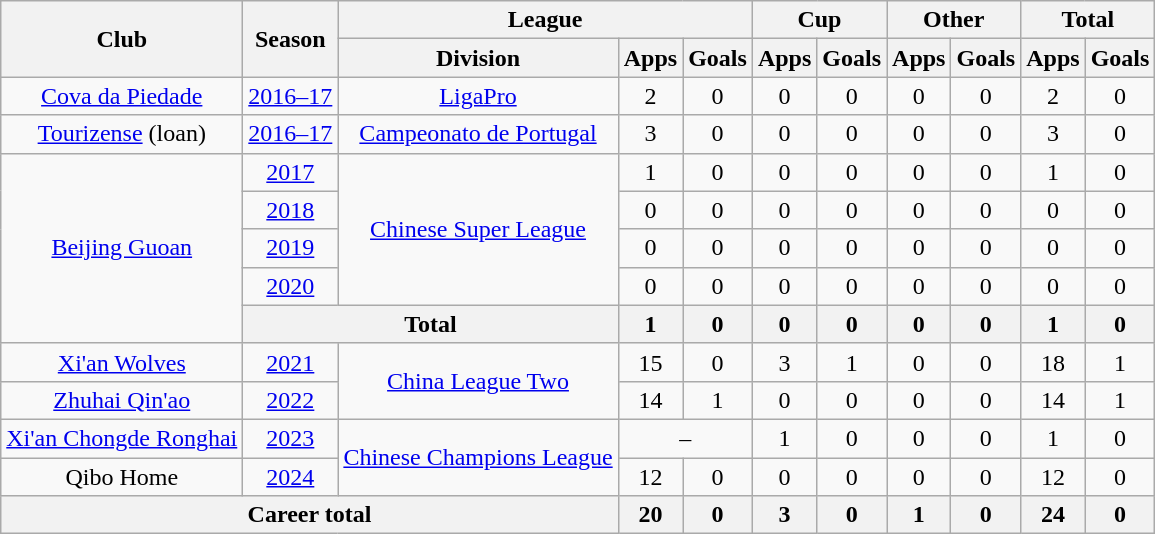<table class=wikitable style=text-align:center>
<tr>
<th rowspan="2">Club</th>
<th rowspan="2">Season</th>
<th colspan="3">League</th>
<th colspan="2">Cup</th>
<th colspan="2">Other</th>
<th colspan="2">Total</th>
</tr>
<tr>
<th>Division</th>
<th>Apps</th>
<th>Goals</th>
<th>Apps</th>
<th>Goals</th>
<th>Apps</th>
<th>Goals</th>
<th>Apps</th>
<th>Goals</th>
</tr>
<tr>
<td><a href='#'>Cova da Piedade</a></td>
<td><a href='#'>2016–17</a></td>
<td><a href='#'>LigaPro</a></td>
<td>2</td>
<td>0</td>
<td>0</td>
<td>0</td>
<td>0</td>
<td>0</td>
<td>2</td>
<td>0</td>
</tr>
<tr>
<td><a href='#'>Tourizense</a> (loan)</td>
<td><a href='#'>2016–17</a></td>
<td><a href='#'>Campeonato de Portugal</a></td>
<td>3</td>
<td>0</td>
<td>0</td>
<td>0</td>
<td>0</td>
<td>0</td>
<td>3</td>
<td>0</td>
</tr>
<tr>
<td rowspan="5"><a href='#'>Beijing Guoan</a></td>
<td><a href='#'>2017</a></td>
<td rowspan="4"><a href='#'>Chinese Super League</a></td>
<td>1</td>
<td>0</td>
<td>0</td>
<td>0</td>
<td>0</td>
<td>0</td>
<td>1</td>
<td>0</td>
</tr>
<tr>
<td><a href='#'>2018</a></td>
<td>0</td>
<td>0</td>
<td>0</td>
<td>0</td>
<td>0</td>
<td>0</td>
<td>0</td>
<td>0</td>
</tr>
<tr>
<td><a href='#'>2019</a></td>
<td>0</td>
<td>0</td>
<td>0</td>
<td>0</td>
<td>0</td>
<td>0</td>
<td>0</td>
<td>0</td>
</tr>
<tr>
<td><a href='#'>2020</a></td>
<td>0</td>
<td>0</td>
<td>0</td>
<td>0</td>
<td>0</td>
<td>0</td>
<td>0</td>
<td>0</td>
</tr>
<tr>
<th colspan=2>Total</th>
<th>1</th>
<th>0</th>
<th>0</th>
<th>0</th>
<th>0</th>
<th>0</th>
<th>1</th>
<th>0</th>
</tr>
<tr>
<td><a href='#'>Xi'an Wolves</a></td>
<td><a href='#'>2021</a></td>
<td rowspan="2"><a href='#'>China League Two</a></td>
<td>15</td>
<td>0</td>
<td>3</td>
<td>1</td>
<td>0</td>
<td>0</td>
<td>18</td>
<td>1</td>
</tr>
<tr>
<td><a href='#'>Zhuhai Qin'ao</a></td>
<td><a href='#'>2022</a></td>
<td>14</td>
<td>1</td>
<td>0</td>
<td>0</td>
<td>0</td>
<td>0</td>
<td>14</td>
<td>1</td>
</tr>
<tr>
<td><a href='#'>Xi'an Chongde Ronghai</a></td>
<td><a href='#'>2023</a></td>
<td rowspan="2"><a href='#'>Chinese Champions League</a></td>
<td colspan="2">–</td>
<td>1</td>
<td>0</td>
<td>0</td>
<td>0</td>
<td>1</td>
<td>0</td>
</tr>
<tr>
<td>Qibo Home</td>
<td><a href='#'>2024</a></td>
<td>12</td>
<td>0</td>
<td>0</td>
<td>0</td>
<td>0</td>
<td>0</td>
<td>12</td>
<td>0</td>
</tr>
<tr>
<th colspan=3>Career total</th>
<th>20</th>
<th>0</th>
<th>3</th>
<th>0</th>
<th>1</th>
<th>0</th>
<th>24</th>
<th>0</th>
</tr>
</table>
